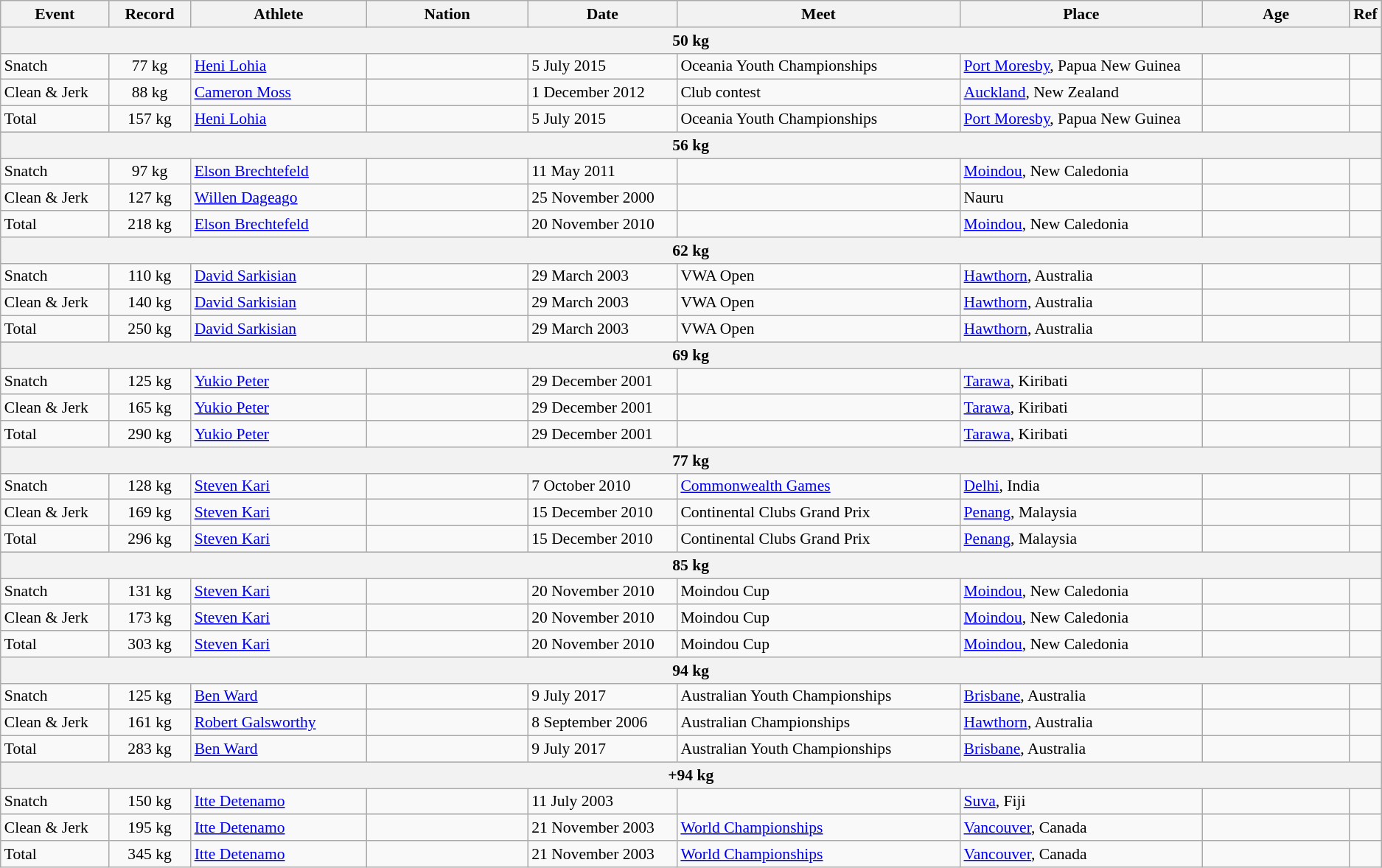<table class="wikitable" style="font-size:90%;">
<tr>
<th width=8%>Event</th>
<th width=6%>Record</th>
<th width=13%>Athlete</th>
<th width=12%>Nation</th>
<th width=11%>Date</th>
<th width=21%>Meet</th>
<th width=18%>Place</th>
<th width=11%>Age</th>
<th>Ref</th>
</tr>
<tr bgcolor="#DDDDDD">
<th colspan="9">50 kg</th>
</tr>
<tr>
<td>Snatch</td>
<td align=center>77 kg</td>
<td><a href='#'>Heni Lohia</a></td>
<td></td>
<td>5 July 2015</td>
<td>Oceania Youth Championships</td>
<td><a href='#'>Port Moresby</a>, Papua New Guinea</td>
<td></td>
<td></td>
</tr>
<tr>
<td>Clean & Jerk</td>
<td align=center>88 kg</td>
<td><a href='#'>Cameron Moss</a></td>
<td></td>
<td>1 December 2012</td>
<td>Club contest</td>
<td><a href='#'>Auckland</a>, New Zealand</td>
<td></td>
<td></td>
</tr>
<tr>
<td>Total</td>
<td align=center>157 kg</td>
<td><a href='#'>Heni Lohia</a></td>
<td></td>
<td>5 July 2015</td>
<td>Oceania Youth Championships</td>
<td><a href='#'>Port Moresby</a>, Papua New Guinea</td>
<td></td>
<td></td>
</tr>
<tr bgcolor="#DDDDDD">
<th colspan="9">56 kg</th>
</tr>
<tr>
<td>Snatch</td>
<td align=center>97 kg</td>
<td><a href='#'>Elson Brechtefeld</a></td>
<td></td>
<td>11 May 2011</td>
<td></td>
<td><a href='#'>Moindou</a>, New Caledonia</td>
<td></td>
<td></td>
</tr>
<tr>
<td>Clean & Jerk</td>
<td align=center>127 kg</td>
<td><a href='#'>Willen Dageago</a></td>
<td></td>
<td>25 November 2000</td>
<td></td>
<td>Nauru</td>
<td></td>
<td></td>
</tr>
<tr>
<td>Total</td>
<td align=center>218 kg</td>
<td><a href='#'>Elson Brechtefeld</a></td>
<td></td>
<td>20 November 2010</td>
<td></td>
<td><a href='#'>Moindou</a>, New Caledonia</td>
<td></td>
<td></td>
</tr>
<tr bgcolor="#DDDDDD">
<th colspan="9">62 kg</th>
</tr>
<tr>
<td>Snatch</td>
<td align=center>110 kg</td>
<td><a href='#'>David Sarkisian</a></td>
<td></td>
<td>29 March 2003</td>
<td>VWA Open</td>
<td><a href='#'>Hawthorn</a>, Australia</td>
<td></td>
<td></td>
</tr>
<tr>
<td>Clean & Jerk</td>
<td align=center>140 kg</td>
<td><a href='#'>David Sarkisian</a></td>
<td></td>
<td>29 March 2003</td>
<td>VWA Open</td>
<td><a href='#'>Hawthorn</a>, Australia</td>
<td></td>
<td></td>
</tr>
<tr>
<td>Total</td>
<td align=center>250 kg</td>
<td><a href='#'>David Sarkisian</a></td>
<td></td>
<td>29 March 2003</td>
<td>VWA Open</td>
<td><a href='#'>Hawthorn</a>, Australia</td>
<td></td>
<td></td>
</tr>
<tr bgcolor="#DDDDDD">
<th colspan="9">69 kg</th>
</tr>
<tr>
<td>Snatch</td>
<td align=center>125 kg</td>
<td><a href='#'>Yukio Peter</a></td>
<td></td>
<td>29 December 2001</td>
<td></td>
<td><a href='#'>Tarawa</a>, Kiribati</td>
<td></td>
<td></td>
</tr>
<tr>
<td>Clean & Jerk</td>
<td align=center>165 kg</td>
<td><a href='#'>Yukio Peter</a></td>
<td></td>
<td>29 December 2001</td>
<td></td>
<td><a href='#'>Tarawa</a>, Kiribati</td>
<td></td>
<td></td>
</tr>
<tr>
<td>Total</td>
<td align=center>290 kg</td>
<td><a href='#'>Yukio Peter</a></td>
<td></td>
<td>29 December 2001</td>
<td></td>
<td><a href='#'>Tarawa</a>, Kiribati</td>
<td></td>
<td></td>
</tr>
<tr bgcolor="#DDDDDD">
<th colspan="9">77 kg</th>
</tr>
<tr>
<td>Snatch</td>
<td align=center>128 kg</td>
<td><a href='#'>Steven Kari</a></td>
<td></td>
<td>7 October 2010</td>
<td><a href='#'>Commonwealth Games</a></td>
<td><a href='#'>Delhi</a>, India</td>
<td></td>
<td></td>
</tr>
<tr>
<td>Clean & Jerk</td>
<td align=center>169 kg</td>
<td><a href='#'>Steven Kari</a></td>
<td></td>
<td>15 December 2010</td>
<td>Continental Clubs Grand Prix</td>
<td><a href='#'>Penang</a>, Malaysia</td>
<td></td>
<td></td>
</tr>
<tr>
<td>Total</td>
<td align=center>296 kg</td>
<td><a href='#'>Steven Kari</a></td>
<td></td>
<td>15 December 2010</td>
<td>Continental Clubs Grand Prix</td>
<td><a href='#'>Penang</a>, Malaysia</td>
<td></td>
<td></td>
</tr>
<tr bgcolor="#DDDDDD">
<th colspan="9">85 kg</th>
</tr>
<tr>
<td>Snatch</td>
<td align=center>131 kg</td>
<td><a href='#'>Steven Kari</a></td>
<td></td>
<td>20 November 2010</td>
<td>Moindou Cup</td>
<td><a href='#'>Moindou</a>, New Caledonia</td>
<td></td>
<td></td>
</tr>
<tr>
<td>Clean & Jerk</td>
<td align=center>173 kg</td>
<td><a href='#'>Steven Kari</a></td>
<td></td>
<td>20 November 2010</td>
<td>Moindou Cup</td>
<td><a href='#'>Moindou</a>, New Caledonia</td>
<td></td>
<td></td>
</tr>
<tr>
<td>Total</td>
<td align=center>303 kg</td>
<td><a href='#'>Steven Kari</a></td>
<td></td>
<td>20 November 2010</td>
<td>Moindou Cup</td>
<td><a href='#'>Moindou</a>, New Caledonia</td>
<td></td>
<td></td>
</tr>
<tr bgcolor="#DDDDDD">
<th colspan="9">94 kg</th>
</tr>
<tr>
<td>Snatch</td>
<td align=center>125 kg</td>
<td><a href='#'>Ben Ward</a></td>
<td></td>
<td>9 July 2017</td>
<td>Australian Youth Championships</td>
<td><a href='#'>Brisbane</a>, Australia</td>
<td></td>
<td></td>
</tr>
<tr>
<td>Clean & Jerk</td>
<td align=center>161 kg</td>
<td><a href='#'>Robert Galsworthy</a></td>
<td></td>
<td>8 September 2006</td>
<td>Australian Championships</td>
<td><a href='#'>Hawthorn</a>, Australia</td>
<td></td>
<td></td>
</tr>
<tr>
<td>Total</td>
<td align=center>283 kg</td>
<td><a href='#'>Ben Ward</a></td>
<td></td>
<td>9 July 2017</td>
<td>Australian Youth Championships</td>
<td><a href='#'>Brisbane</a>, Australia</td>
<td></td>
<td></td>
</tr>
<tr bgcolor="#DDDDDD">
<th colspan="9">+94 kg</th>
</tr>
<tr>
<td>Snatch</td>
<td align=center>150 kg</td>
<td><a href='#'>Itte Detenamo</a></td>
<td></td>
<td>11 July 2003</td>
<td></td>
<td><a href='#'>Suva</a>, Fiji</td>
<td></td>
<td></td>
</tr>
<tr>
<td>Clean & Jerk</td>
<td align=center>195 kg</td>
<td><a href='#'>Itte Detenamo</a></td>
<td></td>
<td>21 November 2003</td>
<td><a href='#'>World Championships</a></td>
<td><a href='#'>Vancouver</a>, Canada</td>
<td></td>
<td></td>
</tr>
<tr>
<td>Total</td>
<td align=center>345 kg</td>
<td><a href='#'>Itte Detenamo</a></td>
<td></td>
<td>21 November 2003</td>
<td><a href='#'>World Championships</a></td>
<td><a href='#'>Vancouver</a>, Canada</td>
<td></td>
<td></td>
</tr>
</table>
